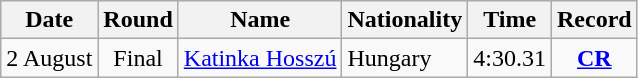<table class="wikitable" style="text-align:center">
<tr>
<th>Date</th>
<th>Round</th>
<th>Name</th>
<th>Nationality</th>
<th>Time</th>
<th>Record</th>
</tr>
<tr>
<td>2 August</td>
<td>Final</td>
<td align="left"><a href='#'>Katinka Hosszú</a></td>
<td align="left"> Hungary</td>
<td>4:30.31</td>
<td><strong><a href='#'>CR</a></strong></td>
</tr>
</table>
